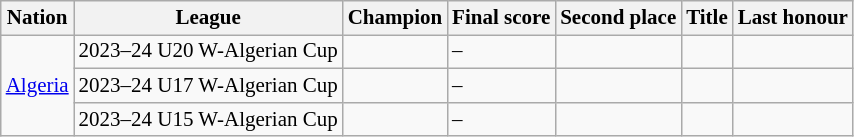<table class=wikitable style="font-size:14px">
<tr>
<th>Nation</th>
<th>League</th>
<th>Champion</th>
<th>Final score</th>
<th>Second place</th>
<th data-sort-type="number">Title</th>
<th>Last honour</th>
</tr>
<tr>
<td align=left rowspan=3> <a href='#'>Algeria</a></td>
<td align=left>2023–24 U20 W-Algerian Cup</td>
<td></td>
<td>–</td>
<td></td>
<td></td>
<td></td>
</tr>
<tr>
<td align=left>2023–24 U17 W-Algerian Cup</td>
<td></td>
<td>–</td>
<td></td>
<td></td>
<td></td>
</tr>
<tr>
<td align=left>2023–24 U15 W-Algerian Cup</td>
<td></td>
<td>–</td>
<td></td>
<td></td>
<td></td>
</tr>
</table>
